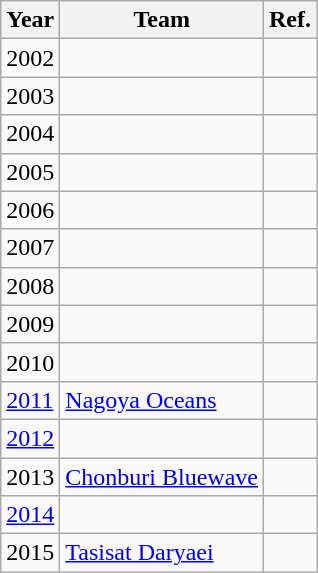<table class="wikitable">
<tr>
<th>Year</th>
<th>Team</th>
<th>Ref.</th>
</tr>
<tr>
<td>2002</td>
<td></td>
<td></td>
</tr>
<tr>
<td>2003</td>
<td></td>
<td></td>
</tr>
<tr>
<td>2004</td>
<td></td>
<td></td>
</tr>
<tr>
<td>2005</td>
<td></td>
<td></td>
</tr>
<tr>
<td>2006</td>
<td></td>
<td></td>
</tr>
<tr>
<td>2007</td>
<td></td>
<td></td>
</tr>
<tr>
<td>2008</td>
<td></td>
<td></td>
</tr>
<tr>
<td>2009</td>
<td></td>
<td></td>
</tr>
<tr>
<td>2010</td>
<td></td>
<td></td>
</tr>
<tr>
<td><a href='#'>2011</a></td>
<td> <a href='#'>Nagoya Oceans</a></td>
<td></td>
</tr>
<tr>
<td><a href='#'>2012</a></td>
<td></td>
<td></td>
</tr>
<tr>
<td>2013</td>
<td> <a href='#'>Chonburi Bluewave</a></td>
<td></td>
</tr>
<tr>
<td><a href='#'>2014</a></td>
<td></td>
<td></td>
</tr>
<tr>
<td>2015</td>
<td> <a href='#'>Tasisat Daryaei</a></td>
<td></td>
</tr>
</table>
